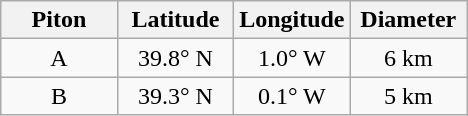<table class="wikitable">
<tr>
<th width="25%">Piton</th>
<th width="25%">Latitude</th>
<th width="25%">Longitude</th>
<th width="25%">Diameter</th>
</tr>
<tr>
<td align="center">A</td>
<td align="center">39.8° N</td>
<td align="center">1.0° W</td>
<td align="center">6 km</td>
</tr>
<tr>
<td align="center">B</td>
<td align="center">39.3° N</td>
<td align="center">0.1° W</td>
<td align="center">5 km</td>
</tr>
</table>
